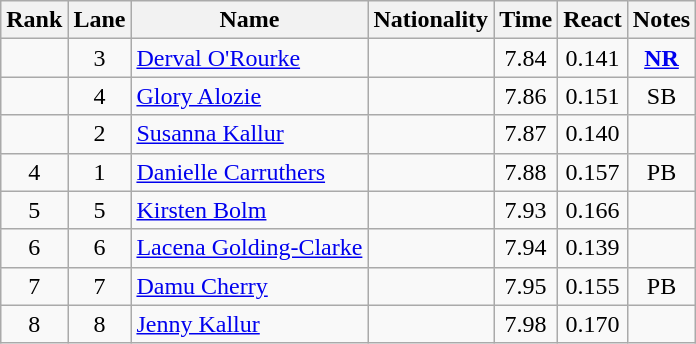<table class="wikitable sortable" style="text-align:center">
<tr>
<th>Rank</th>
<th>Lane</th>
<th>Name</th>
<th>Nationality</th>
<th>Time</th>
<th>React</th>
<th>Notes</th>
</tr>
<tr>
<td></td>
<td>3</td>
<td align="left"><a href='#'>Derval O'Rourke</a></td>
<td align=left></td>
<td>7.84</td>
<td>0.141</td>
<td><strong><a href='#'>NR</a></strong></td>
</tr>
<tr>
<td></td>
<td>4</td>
<td align="left"><a href='#'>Glory Alozie</a></td>
<td align=left></td>
<td>7.86</td>
<td>0.151</td>
<td>SB</td>
</tr>
<tr>
<td></td>
<td>2</td>
<td align="left"><a href='#'>Susanna Kallur</a></td>
<td align=left></td>
<td>7.87</td>
<td>0.140</td>
<td></td>
</tr>
<tr>
<td>4</td>
<td>1</td>
<td align="left"><a href='#'>Danielle Carruthers</a></td>
<td align=left></td>
<td>7.88</td>
<td>0.157</td>
<td>PB</td>
</tr>
<tr>
<td>5</td>
<td>5</td>
<td align="left"><a href='#'>Kirsten Bolm</a></td>
<td align=left></td>
<td>7.93</td>
<td>0.166</td>
<td></td>
</tr>
<tr>
<td>6</td>
<td>6</td>
<td align="left"><a href='#'>Lacena Golding-Clarke</a></td>
<td align=left></td>
<td>7.94</td>
<td>0.139</td>
<td></td>
</tr>
<tr>
<td>7</td>
<td>7</td>
<td align="left"><a href='#'>Damu Cherry</a></td>
<td align=left></td>
<td>7.95</td>
<td>0.155</td>
<td>PB</td>
</tr>
<tr>
<td>8</td>
<td>8</td>
<td align="left"><a href='#'>Jenny Kallur</a></td>
<td align=left></td>
<td>7.98</td>
<td>0.170</td>
<td></td>
</tr>
</table>
